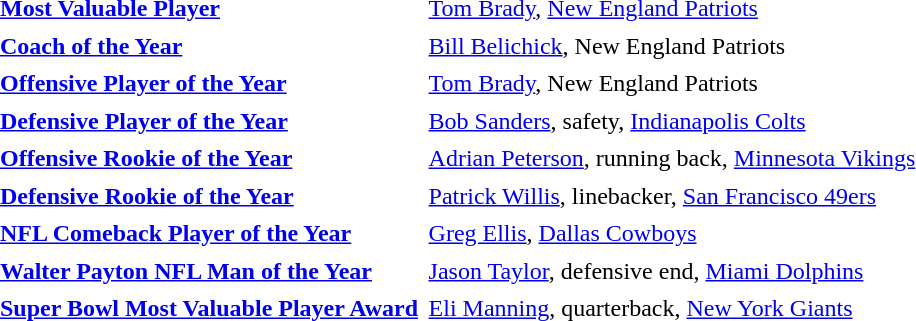<table cellpadding="3" cellspacing="1">
<tr>
<td><strong><a href='#'>Most Valuable Player</a></strong></td>
<td><a href='#'>Tom Brady</a>, <a href='#'>New England Patriots</a></td>
</tr>
<tr>
<td><strong><a href='#'>Coach of the Year</a></strong></td>
<td><a href='#'>Bill Belichick</a>, New England Patriots</td>
</tr>
<tr>
<td><strong><a href='#'>Offensive Player of the Year</a></strong></td>
<td><a href='#'>Tom Brady</a>, New England Patriots</td>
</tr>
<tr>
<td><strong><a href='#'>Defensive Player of the Year</a></strong></td>
<td><a href='#'>Bob Sanders</a>, safety, <a href='#'>Indianapolis Colts</a></td>
</tr>
<tr>
<td><strong><a href='#'>Offensive Rookie of the Year</a></strong></td>
<td><a href='#'>Adrian Peterson</a>, running back, <a href='#'>Minnesota Vikings</a></td>
</tr>
<tr>
<td><strong><a href='#'>Defensive Rookie of the Year</a></strong></td>
<td><a href='#'>Patrick Willis</a>, linebacker, <a href='#'>San Francisco 49ers</a></td>
</tr>
<tr>
<td><strong><a href='#'>NFL Comeback Player of the Year</a></strong></td>
<td><a href='#'>Greg Ellis</a>, <a href='#'>Dallas Cowboys</a></td>
</tr>
<tr>
<td><strong><a href='#'>Walter Payton NFL Man of the Year</a></strong></td>
<td><a href='#'>Jason Taylor</a>, defensive end, <a href='#'>Miami Dolphins</a></td>
</tr>
<tr>
<td><strong><a href='#'>Super Bowl Most Valuable Player Award</a></strong></td>
<td><a href='#'>Eli Manning</a>, quarterback, <a href='#'>New York Giants</a></td>
</tr>
</table>
